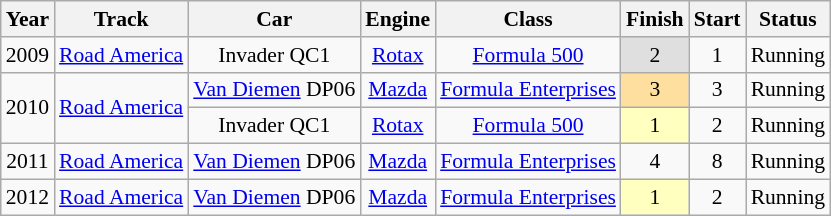<table class="wikitable" style="text-align:center; font-size:90%">
<tr>
<th>Year</th>
<th>Track</th>
<th>Car</th>
<th>Engine</th>
<th>Class</th>
<th>Finish</th>
<th>Start</th>
<th>Status</th>
</tr>
<tr>
<td>2009</td>
<td><a href='#'>Road America</a></td>
<td>Invader QC1</td>
<td><a href='#'>Rotax</a></td>
<td><a href='#'>Formula 500</a></td>
<td style="background:#DFDFDF;">2</td>
<td>1</td>
<td>Running</td>
</tr>
<tr>
<td rowspan=2>2010</td>
<td rowspan=2><a href='#'>Road America</a></td>
<td><a href='#'>Van Diemen</a> DP06</td>
<td><a href='#'>Mazda</a></td>
<td><a href='#'>Formula Enterprises</a></td>
<td style="background:#FFDF9F;">3</td>
<td>3</td>
<td>Running</td>
</tr>
<tr>
<td>Invader QC1</td>
<td><a href='#'>Rotax</a></td>
<td><a href='#'>Formula 500</a></td>
<td style="background:#FFFFBF;">1</td>
<td>2</td>
<td>Running</td>
</tr>
<tr>
<td>2011</td>
<td><a href='#'>Road America</a></td>
<td><a href='#'>Van Diemen</a> DP06</td>
<td><a href='#'>Mazda</a></td>
<td><a href='#'>Formula Enterprises</a></td>
<td>4</td>
<td>8</td>
<td>Running</td>
</tr>
<tr>
<td>2012</td>
<td><a href='#'>Road America</a></td>
<td><a href='#'>Van Diemen</a> DP06</td>
<td><a href='#'>Mazda</a></td>
<td><a href='#'>Formula Enterprises</a></td>
<td style="background:#FFFFBF;">1</td>
<td>2</td>
<td>Running</td>
</tr>
</table>
